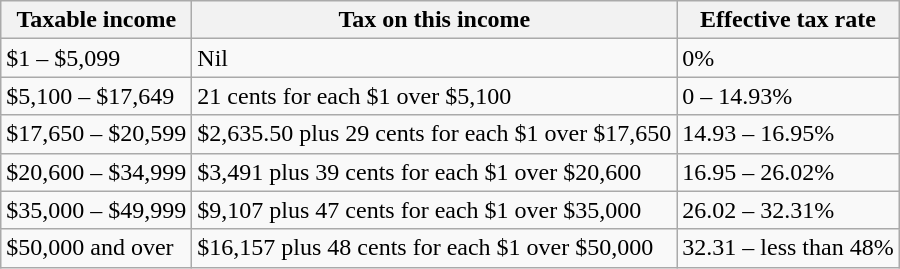<table class="wikitable">
<tr>
<th>Taxable income</th>
<th>Tax on this income</th>
<th>Effective tax rate</th>
</tr>
<tr>
<td>$1 – $5,099</td>
<td>Nil</td>
<td>0%</td>
</tr>
<tr>
<td>$5,100 – $17,649</td>
<td>21 cents for each $1 over $5,100</td>
<td>0 – 14.93%</td>
</tr>
<tr>
<td>$17,650 – $20,599</td>
<td>$2,635.50 plus 29 cents for each $1 over $17,650</td>
<td>14.93 – 16.95%</td>
</tr>
<tr>
<td>$20,600 – $34,999</td>
<td>$3,491 plus 39 cents for each $1 over $20,600</td>
<td>16.95 – 26.02%</td>
</tr>
<tr>
<td>$35,000 – $49,999</td>
<td>$9,107 plus 47 cents for each $1 over $35,000</td>
<td>26.02 – 32.31%</td>
</tr>
<tr>
<td>$50,000 and over</td>
<td>$16,157 plus 48 cents for each $1 over $50,000</td>
<td>32.31 – less than 48%</td>
</tr>
</table>
